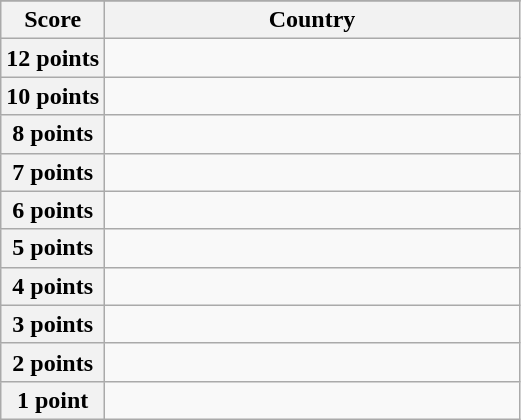<table class="wikitable">
<tr>
</tr>
<tr>
<th scope="col" width="20%">Score</th>
<th scope="col">Country</th>
</tr>
<tr>
<th scope="row">12 points</th>
<td></td>
</tr>
<tr>
<th scope="row">10 points</th>
<td></td>
</tr>
<tr>
<th scope="row">8 points</th>
<td></td>
</tr>
<tr>
<th scope="row">7 points</th>
<td></td>
</tr>
<tr>
<th scope="row">6 points</th>
<td></td>
</tr>
<tr>
<th scope="row">5 points</th>
<td></td>
</tr>
<tr>
<th scope="row">4 points</th>
<td></td>
</tr>
<tr>
<th scope="row">3 points</th>
<td></td>
</tr>
<tr>
<th scope="row">2 points</th>
<td></td>
</tr>
<tr>
<th scope="row">1 point</th>
<td></td>
</tr>
</table>
